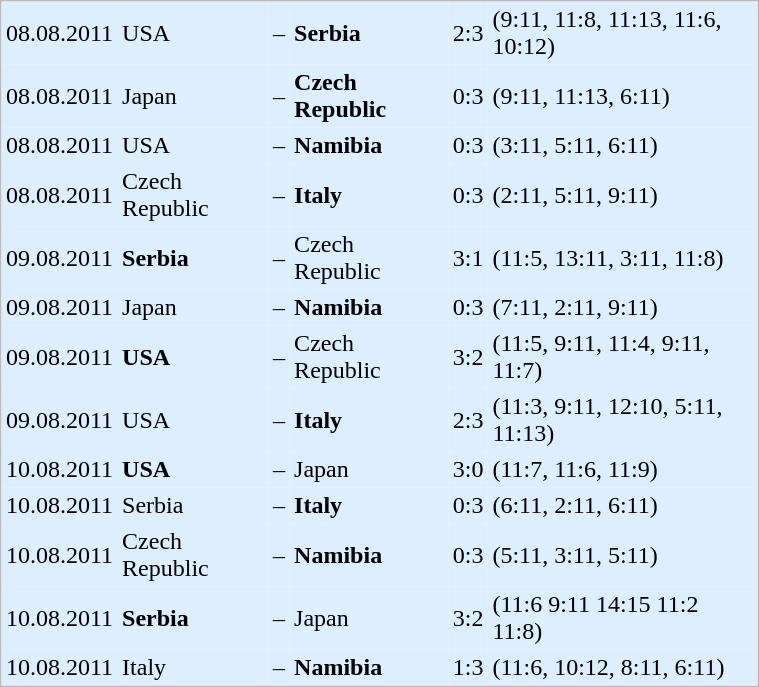<table style="background:#; border:1px #bbb solid;" cellpadding="3" cellspacing="0" width="40%">
<tr style="background:#DDEEFF;">
<td>08.08.2011</td>
<td>USA</td>
<td>–</td>
<td><strong>Serbia</strong></td>
<td>2:3</td>
<td>(9:11, 11:8, 11:13, 11:6, 10:12)</td>
</tr>
<tr style="background:#DDEEFF;">
<td>08.08.2011</td>
<td>Japan</td>
<td>–</td>
<td><strong>Czech Republic</strong></td>
<td>0:3</td>
<td>(9:11, 11:13, 6:11)</td>
</tr>
<tr style="background:#DDEEFF;">
<td>08.08.2011</td>
<td>USA</td>
<td>–</td>
<td><strong>Namibia</strong></td>
<td>0:3</td>
<td>(3:11, 5:11, 6:11)</td>
</tr>
<tr style="background:#DDEEFF;">
<td>08.08.2011</td>
<td>Czech Republic</td>
<td>–</td>
<td><strong>Italy</strong></td>
<td>0:3</td>
<td>(2:11, 5:11, 9:11)</td>
</tr>
<tr style="background:#DDEEFF;">
<td>09.08.2011</td>
<td><strong>Serbia</strong></td>
<td>–</td>
<td>Czech Republic</td>
<td>3:1</td>
<td>(11:5, 13:11, 3:11, 11:8)</td>
</tr>
<tr style="background:#DDEEFF;">
<td>09.08.2011</td>
<td>Japan</td>
<td>–</td>
<td><strong>Namibia</strong></td>
<td>0:3</td>
<td>(7:11, 2:11, 9:11)</td>
</tr>
<tr style="background:#DDEEFF;">
<td>09.08.2011</td>
<td><strong>USA</strong></td>
<td>–</td>
<td>Czech Republic</td>
<td>3:2</td>
<td>(11:5, 9:11, 11:4, 9:11, 11:7)</td>
</tr>
<tr style="background:#DDEEFF;">
<td>09.08.2011</td>
<td>USA</td>
<td>–</td>
<td><strong>Italy</strong></td>
<td>2:3</td>
<td>(11:3, 9:11, 12:10, 5:11, 11:13)</td>
</tr>
<tr style="background:#DDEEFF;">
<td>10.08.2011</td>
<td><strong>USA</strong></td>
<td>–</td>
<td>Japan</td>
<td>3:0</td>
<td>(11:7, 11:6, 11:9)</td>
</tr>
<tr style="background:#DDEEFF;">
<td>10.08.2011</td>
<td>Serbia</td>
<td>–</td>
<td><strong>Italy</strong></td>
<td>0:3</td>
<td>(6:11, 2:11, 6:11)</td>
</tr>
<tr style="background:#DDEEFF;">
<td>10.08.2011</td>
<td>Czech Republic</td>
<td>–</td>
<td><strong>Namibia</strong></td>
<td>0:3</td>
<td>(5:11, 3:11, 5:11)</td>
</tr>
<tr style="background:#DDEEFF;">
<td>10.08.2011</td>
<td><strong>Serbia</strong></td>
<td>–</td>
<td>Japan</td>
<td>3:2</td>
<td>(11:6 9:11 14:15 11:2 11:8)</td>
</tr>
<tr style="background:#DDEEFF;">
<td>10.08.2011</td>
<td>Italy</td>
<td>–</td>
<td><strong>Namibia</strong></td>
<td>1:3</td>
<td>(11:6, 10:12, 8:11, 6:11)</td>
</tr>
</table>
